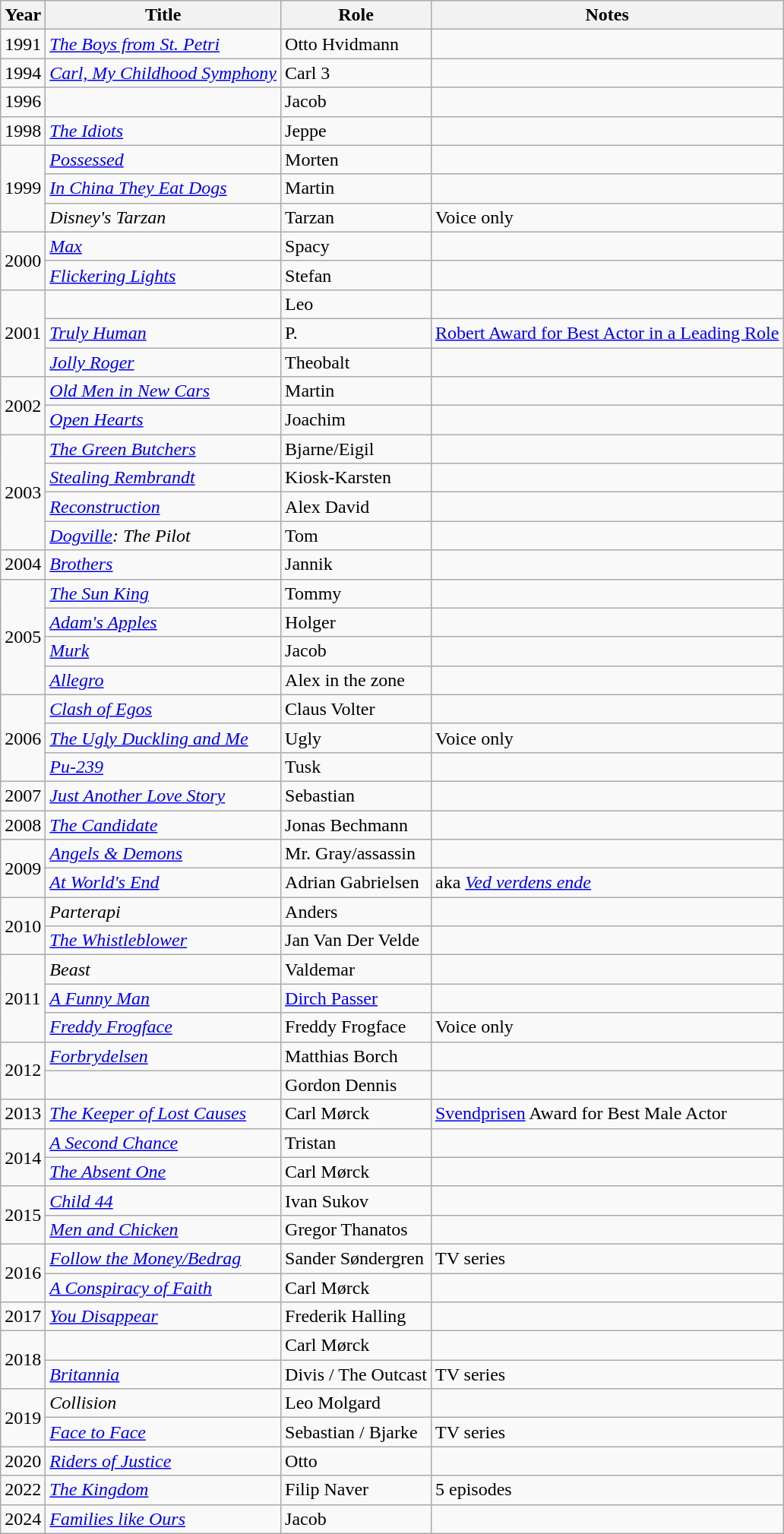<table class="wikitable sortable">
<tr>
<th>Year</th>
<th>Title</th>
<th>Role</th>
<th>Notes</th>
</tr>
<tr>
<td>1991</td>
<td><em><a href='#'>The Boys from St. Petri</a></em></td>
<td>Otto Hvidmann</td>
<td></td>
</tr>
<tr>
<td>1994</td>
<td><em><a href='#'>Carl, My Childhood Symphony</a></em></td>
<td>Carl 3</td>
<td></td>
</tr>
<tr>
<td>1996</td>
<td><em></em></td>
<td>Jacob</td>
<td></td>
</tr>
<tr>
<td>1998</td>
<td><em><a href='#'>The Idiots</a></em></td>
<td>Jeppe</td>
<td></td>
</tr>
<tr>
<td rowspan="3">1999</td>
<td><em><a href='#'>Possessed</a></em></td>
<td>Morten</td>
<td></td>
</tr>
<tr>
<td><em><a href='#'>In China They Eat Dogs</a></em></td>
<td>Martin</td>
<td></td>
</tr>
<tr>
<td><em>Disney's Tarzan</em></td>
<td>Tarzan</td>
<td>Voice only</td>
</tr>
<tr>
<td rowspan="2">2000</td>
<td><em><a href='#'>Max</a></em></td>
<td>Spacy</td>
<td></td>
</tr>
<tr>
<td><em><a href='#'>Flickering Lights</a></em></td>
<td>Stefan</td>
<td></td>
</tr>
<tr>
<td rowspan="3">2001</td>
<td><em></em></td>
<td>Leo</td>
<td></td>
</tr>
<tr>
<td><em><a href='#'>Truly Human</a></em></td>
<td>P.</td>
<td><a href='#'>Robert Award for Best Actor in a Leading Role</a></td>
</tr>
<tr>
<td><em><a href='#'>Jolly Roger</a></em></td>
<td>Theobalt</td>
<td></td>
</tr>
<tr>
<td rowspan="2">2002</td>
<td><em><a href='#'>Old Men in New Cars</a></em></td>
<td>Martin</td>
<td></td>
</tr>
<tr>
<td><em><a href='#'>Open Hearts</a></em></td>
<td>Joachim</td>
<td></td>
</tr>
<tr>
<td rowspan="4">2003</td>
<td><em><a href='#'>The Green Butchers</a></em></td>
<td>Bjarne/Eigil</td>
<td></td>
</tr>
<tr>
<td><em><a href='#'>Stealing Rembrandt</a></em></td>
<td>Kiosk-Karsten</td>
<td></td>
</tr>
<tr>
<td><em><a href='#'>Reconstruction</a></em></td>
<td>Alex David</td>
<td></td>
</tr>
<tr>
<td><em><a href='#'>Dogville</a>: The Pilot</em></td>
<td>Tom</td>
<td></td>
</tr>
<tr>
<td>2004</td>
<td><em><a href='#'>Brothers</a></em></td>
<td>Jannik</td>
<td></td>
</tr>
<tr>
<td rowspan="4">2005</td>
<td><em><a href='#'>The Sun King</a></em></td>
<td>Tommy</td>
<td></td>
</tr>
<tr>
<td><em><a href='#'>Adam's Apples</a></em></td>
<td>Holger</td>
<td></td>
</tr>
<tr>
<td><em><a href='#'>Murk</a></em></td>
<td>Jacob</td>
<td></td>
</tr>
<tr>
<td><em><a href='#'>Allegro</a></em></td>
<td>Alex in the zone</td>
<td></td>
</tr>
<tr>
<td rowspan="3">2006</td>
<td><em><a href='#'>Clash of Egos</a></em></td>
<td>Claus Volter</td>
<td></td>
</tr>
<tr>
<td><em><a href='#'>The Ugly Duckling and Me</a></em></td>
<td>Ugly</td>
<td>Voice only</td>
</tr>
<tr>
<td><em><a href='#'>Pu-239</a></em></td>
<td>Tusk</td>
<td></td>
</tr>
<tr>
<td>2007</td>
<td><em><a href='#'>Just Another Love Story</a></em></td>
<td>Sebastian</td>
<td></td>
</tr>
<tr>
<td>2008</td>
<td><em><a href='#'>The Candidate</a></em></td>
<td>Jonas Bechmann</td>
<td></td>
</tr>
<tr>
<td rowspan="2">2009</td>
<td><em><a href='#'>Angels & Demons</a></em></td>
<td>Mr. Gray/assassin</td>
<td></td>
</tr>
<tr>
<td><em><a href='#'>At World's End</a></em></td>
<td>Adrian Gabrielsen</td>
<td>aka <em><a href='#'>Ved verdens ende</a></em></td>
</tr>
<tr>
<td rowspan="2">2010</td>
<td><em>Parterapi</em></td>
<td>Anders</td>
<td></td>
</tr>
<tr>
<td><em><a href='#'>The Whistleblower</a></em></td>
<td>Jan Van Der Velde</td>
<td></td>
</tr>
<tr>
<td rowspan="3">2011</td>
<td><em>Beast</em></td>
<td>Valdemar</td>
<td></td>
</tr>
<tr>
<td><em><a href='#'>A Funny Man</a></em></td>
<td><a href='#'>Dirch Passer</a></td>
<td></td>
</tr>
<tr>
<td><em><a href='#'>Freddy Frogface</a></em></td>
<td>Freddy Frogface</td>
<td>Voice only</td>
</tr>
<tr>
<td rowspan="2">2012</td>
<td><em><a href='#'>Forbrydelsen</a></em></td>
<td>Matthias Borch</td>
<td></td>
</tr>
<tr>
<td><em></em></td>
<td>Gordon Dennis</td>
<td></td>
</tr>
<tr>
<td rowspan="1">2013</td>
<td><em><a href='#'>The Keeper of Lost Causes</a></em></td>
<td>Carl Mørck</td>
<td><a href='#'>Svendprisen</a> Award for Best Male Actor</td>
</tr>
<tr>
<td rowspan="2">2014</td>
<td><em><a href='#'>A Second Chance</a></em></td>
<td>Tristan</td>
<td></td>
</tr>
<tr>
<td><em><a href='#'>The Absent One</a></em></td>
<td>Carl Mørck</td>
<td></td>
</tr>
<tr>
<td rowspan="2">2015</td>
<td><em><a href='#'>Child 44</a></em></td>
<td>Ivan Sukov</td>
<td></td>
</tr>
<tr>
<td><em><a href='#'>Men and Chicken</a></em></td>
<td>Gregor Thanatos</td>
<td></td>
</tr>
<tr>
<td rowspan="2">2016</td>
<td><em><a href='#'>Follow the Money/Bedrag</a></em></td>
<td>Sander Søndergren</td>
<td>TV series</td>
</tr>
<tr>
<td><em><a href='#'>A Conspiracy of Faith</a></em></td>
<td>Carl Mørck</td>
<td></td>
</tr>
<tr>
<td>2017</td>
<td><em><a href='#'>You Disappear</a></em></td>
<td>Frederik Halling</td>
<td></td>
</tr>
<tr>
<td rowspan="2">2018</td>
<td><em></em></td>
<td>Carl Mørck</td>
<td></td>
</tr>
<tr>
<td><em><a href='#'>Britannia</a></em></td>
<td>Divis / The Outcast</td>
<td>TV series</td>
</tr>
<tr>
<td rowspan="2">2019</td>
<td><em>Collision</em></td>
<td>Leo Molgard</td>
<td></td>
</tr>
<tr>
<td><em><a href='#'>Face to Face</a></em></td>
<td>Sebastian / Bjarke</td>
<td>TV series</td>
</tr>
<tr>
<td>2020</td>
<td><em><a href='#'>Riders of Justice</a></em></td>
<td>Otto</td>
<td></td>
</tr>
<tr>
<td>2022</td>
<td><em><a href='#'>The Kingdom</a></em></td>
<td>Filip Naver</td>
<td>5 episodes</td>
</tr>
<tr>
<td>2024</td>
<td><em><a href='#'>Families like Ours</a></em></td>
<td>Jacob</td>
<td></td>
</tr>
</table>
